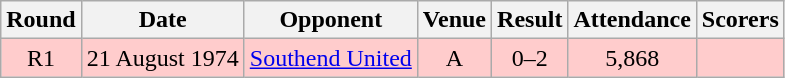<table class="wikitable" style="font-size:100%; text-align:center">
<tr>
<th>Round</th>
<th>Date</th>
<th>Opponent</th>
<th>Venue</th>
<th>Result</th>
<th>Attendance</th>
<th>Scorers</th>
</tr>
<tr style="background-color: #FFCCCC;">
<td>R1</td>
<td>21 August 1974</td>
<td><a href='#'>Southend United</a></td>
<td>A</td>
<td>0–2</td>
<td>5,868</td>
<td></td>
</tr>
</table>
